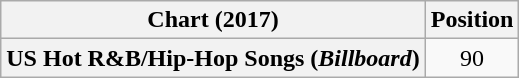<table class="wikitable plainrowheaders" style="text-align:center">
<tr>
<th scope="col">Chart (2017)</th>
<th scope="col">Position</th>
</tr>
<tr>
<th scope="row">US Hot R&B/Hip-Hop Songs (<em>Billboard</em>)</th>
<td>90</td>
</tr>
</table>
